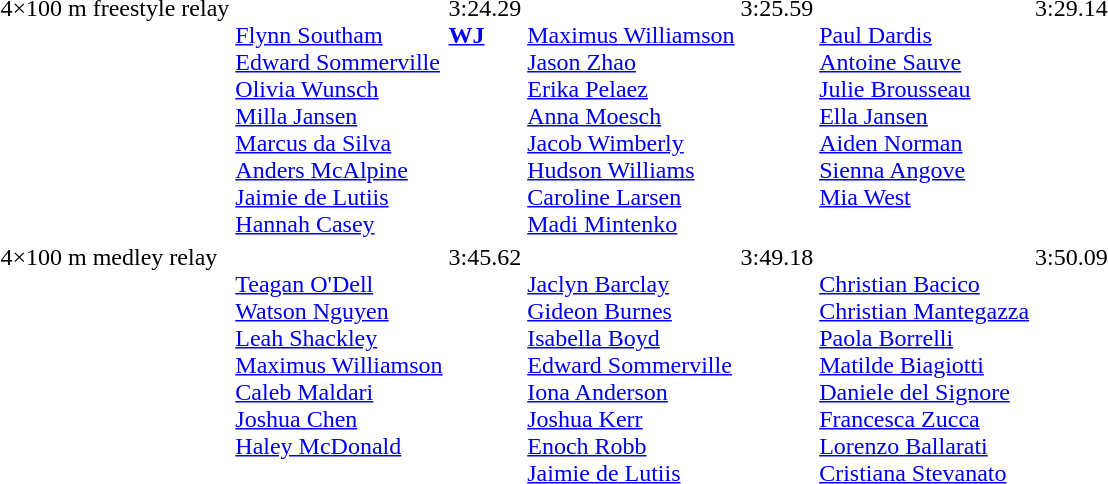<table>
<tr valign="top">
<td>4×100 m freestyle relay</td>
<td><br><a href='#'>Flynn Southam</a><br><a href='#'>Edward Sommerville</a><br><a href='#'>Olivia Wunsch</a> <br><a href='#'>Milla Jansen</a> <br><a href='#'>Marcus da Silva</a><br><a href='#'>Anders McAlpine</a><br><a href='#'>Jaimie de Lutiis</a><br><a href='#'>Hannah Casey</a></td>
<td>3:24.29<br><strong><a href='#'>WJ</a></strong></td>
<td><br><a href='#'>Maximus Williamson</a> <br><a href='#'>Jason Zhao</a> <br><a href='#'>Erika Pelaez</a><br><a href='#'>Anna Moesch</a><br><a href='#'>Jacob Wimberly</a><br><a href='#'>Hudson Williams</a><br><a href='#'>Caroline Larsen</a><br><a href='#'>Madi Mintenko</a></td>
<td>3:25.59</td>
<td><br><a href='#'>Paul Dardis</a><br> <a href='#'>Antoine Sauve</a> <br><a href='#'>Julie Brousseau</a><br><a href='#'>Ella Jansen</a><br><a href='#'>Aiden Norman</a><br><a href='#'>Sienna Angove</a><br><a href='#'>Mia West</a></td>
<td>3:29.14</td>
</tr>
<tr valign="top">
<td>4×100 m medley relay</td>
<td><br><a href='#'>Teagan O'Dell</a> <br><a href='#'>Watson Nguyen</a><br><a href='#'>Leah Shackley</a><br><a href='#'>Maximus Williamson</a><br><a href='#'>Caleb Maldari</a><br><a href='#'>Joshua Chen</a><br><a href='#'>Haley McDonald</a></td>
<td>3:45.62</td>
<td><br><a href='#'>Jaclyn Barclay</a><br><a href='#'>Gideon Burnes</a> <br><a href='#'>Isabella Boyd</a> <br><a href='#'>Edward Sommerville</a><br><a href='#'>Iona Anderson</a><br><a href='#'>Joshua Kerr</a><br><a href='#'>Enoch Robb</a><br><a href='#'>Jaimie de Lutiis</a></td>
<td>3:49.18</td>
<td><br><a href='#'>Christian Bacico</a> <br><a href='#'>Christian Mantegazza</a> <br><a href='#'>Paola Borrelli</a><br><a href='#'>Matilde Biagiotti</a> <br><a href='#'>Daniele del Signore</a><br><a href='#'>Francesca Zucca</a><br><a href='#'>Lorenzo Ballarati</a><br><a href='#'>Cristiana Stevanato</a></td>
<td>3:50.09</td>
</tr>
</table>
